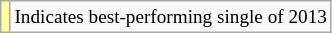<table class="wikitable" style="font-size:80%;">
<tr>
<td style="background-color:#FFFF99"></td>
<td>Indicates best-performing single of 2013</td>
</tr>
</table>
